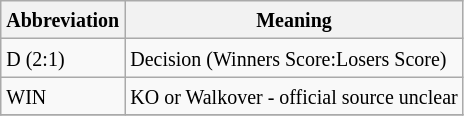<table class="wikitable">
<tr>
<th><small>Abbreviation</small></th>
<th><small>Meaning</small></th>
</tr>
<tr>
<td><small>D (2:1)</small></td>
<td><small>Decision (Winners Score:Losers Score)</small></td>
</tr>
<tr>
<td><small>WIN</small></td>
<td><small>KO or Walkover - official source unclear</small></td>
</tr>
<tr>
</tr>
</table>
